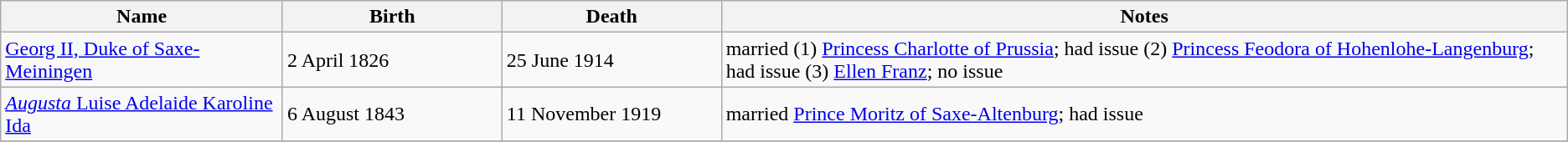<table class="wikitable sortable">
<tr>
<th width="18%">Name</th>
<th width="14%">Birth</th>
<th width="14%">Death</th>
<th width="62%">Notes</th>
</tr>
<tr>
<td><a href='#'>Georg II, Duke of Saxe-Meiningen</a></td>
<td>2 April 1826</td>
<td>25 June 1914</td>
<td>married (1) <a href='#'>Princess Charlotte of Prussia</a>; had issue (2) <a href='#'>Princess Feodora of Hohenlohe-Langenburg</a>; had issue (3) <a href='#'>Ellen Franz</a>; no issue</td>
</tr>
<tr>
<td><a href='#'><em>Augusta</em> Luise Adelaide Karoline Ida</a></td>
<td>6 August 1843</td>
<td>11 November 1919</td>
<td>married <a href='#'>Prince Moritz of Saxe-Altenburg</a>; had issue</td>
</tr>
<tr>
</tr>
</table>
